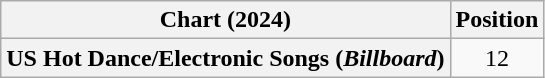<table class="wikitable plainrowheaders" style="text-align:center">
<tr>
<th scope="col">Chart (2024)</th>
<th scope="col">Position</th>
</tr>
<tr>
<th scope="row">US Hot Dance/Electronic Songs (<em>Billboard</em>)</th>
<td>12</td>
</tr>
</table>
